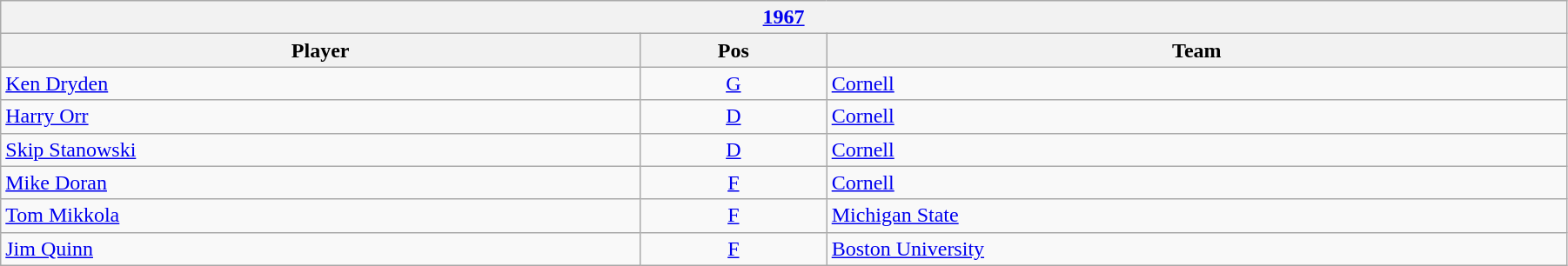<table class="wikitable" width=95%>
<tr>
<th colspan=3><a href='#'>1967</a></th>
</tr>
<tr>
<th>Player</th>
<th>Pos</th>
<th>Team</th>
</tr>
<tr>
<td><a href='#'>Ken Dryden</a></td>
<td style="text-align:center;"><a href='#'>G</a></td>
<td><a href='#'>Cornell</a></td>
</tr>
<tr>
<td><a href='#'>Harry Orr</a></td>
<td style="text-align:center;"><a href='#'>D</a></td>
<td><a href='#'>Cornell</a></td>
</tr>
<tr>
<td><a href='#'>Skip Stanowski</a></td>
<td style="text-align:center;"><a href='#'>D</a></td>
<td><a href='#'>Cornell</a></td>
</tr>
<tr>
<td><a href='#'>Mike Doran</a></td>
<td style="text-align:center;"><a href='#'>F</a></td>
<td><a href='#'>Cornell</a></td>
</tr>
<tr>
<td><a href='#'>Tom Mikkola</a></td>
<td style="text-align:center;"><a href='#'>F</a></td>
<td><a href='#'>Michigan State</a></td>
</tr>
<tr>
<td><a href='#'>Jim Quinn</a></td>
<td style="text-align:center;"><a href='#'>F</a></td>
<td><a href='#'>Boston University</a></td>
</tr>
</table>
